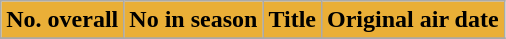<table class="wikitable plainrowheaders" style"width:98%;">
<tr>
<th style="background:#EAAF37; color:#3em;">No. overall</th>
<th style="background:#EAAF37; color:#3em;">No in season</th>
<th style="background:#EAAF37; color:#3em;">Title</th>
<th style="background:#EAAF37; color:#3em;">Original air date</th>
</tr>
<tr>
</tr>
</table>
